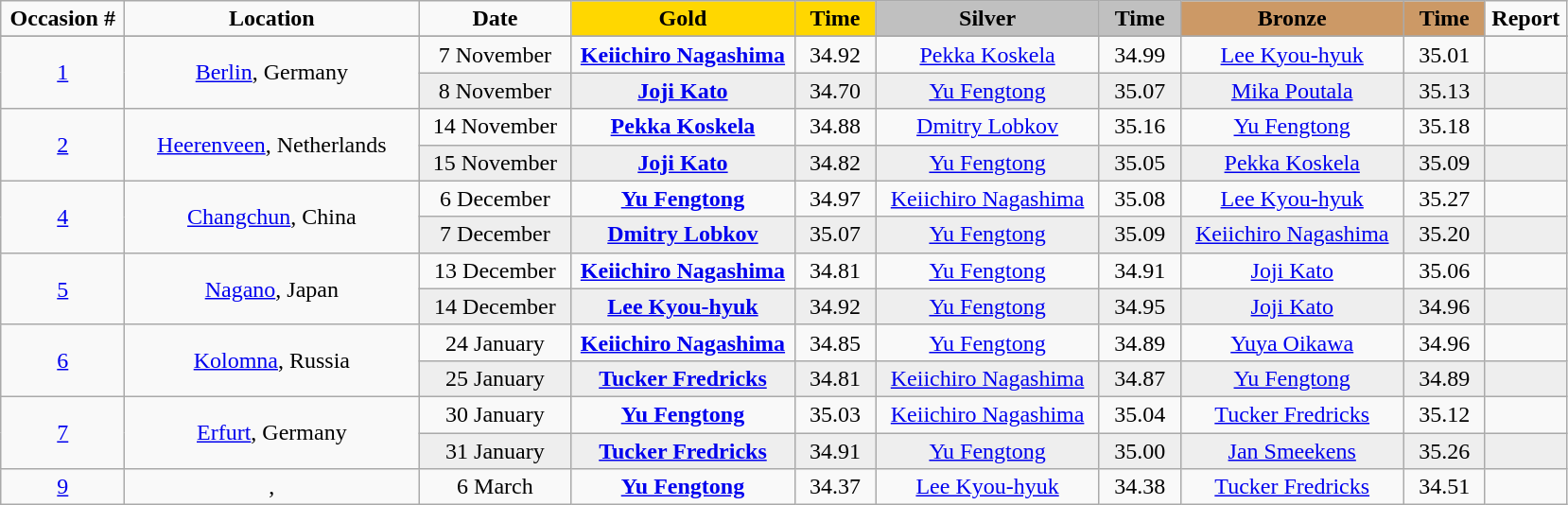<table class="wikitable">
<tr>
<td width="80" align="center"><strong>Occasion #</strong></td>
<td width="200" align="center"><strong>Location</strong></td>
<td width="100" align="center"><strong>Date</strong></td>
<td width="150" bgcolor="gold" align="center"><strong>Gold</strong></td>
<td width="50" bgcolor="gold" align="center"><strong>Time</strong></td>
<td width="150" bgcolor="silver" align="center"><strong>Silver</strong></td>
<td width="50" bgcolor="silver" align="center"><strong>Time</strong></td>
<td width="150" bgcolor="#CC9966" align="center"><strong>Bronze</strong></td>
<td width="50" bgcolor="#CC9966" align="center"><strong>Time</strong></td>
<td width="50" align="center"><strong>Report</strong></td>
</tr>
<tr bgcolor="#cccccc">
</tr>
<tr>
<td rowspan=2 align="center"><a href='#'>1</a></td>
<td rowspan=2 align="center"><a href='#'>Berlin</a>, Germany</td>
<td align="center">7 November</td>
<td align="center"><strong><a href='#'>Keiichiro Nagashima</a></strong><br><small></small></td>
<td align="center">34.92</td>
<td align="center"><a href='#'>Pekka Koskela</a><br><small></small></td>
<td align="center">34.99</td>
<td align="center"><a href='#'>Lee Kyou-hyuk</a><br><small></small></td>
<td align="center">35.01</td>
<td align="center"></td>
</tr>
<tr bgcolor="#eeeeee">
<td align="center">8 November</td>
<td align="center"><strong><a href='#'>Joji Kato</a></strong><br><small></small></td>
<td align="center">34.70</td>
<td align="center"><a href='#'>Yu Fengtong</a><br><small></small></td>
<td align="center">35.07</td>
<td align="center"><a href='#'>Mika Poutala</a><br><small></small></td>
<td align="center">35.13</td>
<td align="center"></td>
</tr>
<tr>
<td rowspan=2 align="center"><a href='#'>2</a></td>
<td rowspan=2 align="center"><a href='#'>Heerenveen</a>, Netherlands</td>
<td align="center">14 November</td>
<td align="center"><strong><a href='#'>Pekka Koskela</a></strong><br><small></small></td>
<td align="center">34.88</td>
<td align="center"><a href='#'>Dmitry Lobkov</a><br><small></small></td>
<td align="center">35.16</td>
<td align="center"><a href='#'>Yu Fengtong</a><br><small></small></td>
<td align="center">35.18</td>
<td align="center"></td>
</tr>
<tr bgcolor="#eeeeee">
<td align="center">15 November</td>
<td align="center"><strong><a href='#'>Joji Kato</a></strong><br><small></small></td>
<td align="center">34.82</td>
<td align="center"><a href='#'>Yu Fengtong</a><br><small></small></td>
<td align="center">35.05</td>
<td align="center"><a href='#'>Pekka Koskela</a><br><small></small></td>
<td align="center">35.09</td>
<td align="center"></td>
</tr>
<tr>
<td rowspan=2 align="center"><a href='#'>4</a></td>
<td rowspan=2 align="center"><a href='#'>Changchun</a>, China</td>
<td align="center">6 December</td>
<td align="center"><strong><a href='#'>Yu Fengtong</a></strong><br><small></small></td>
<td align="center">34.97</td>
<td align="center"><a href='#'>Keiichiro Nagashima</a><br><small></small></td>
<td align="center">35.08</td>
<td align="center"><a href='#'>Lee Kyou-hyuk</a><br><small></small></td>
<td align="center">35.27</td>
<td align="center"></td>
</tr>
<tr bgcolor="#eeeeee">
<td align="center">7 December</td>
<td align="center"><strong><a href='#'>Dmitry Lobkov</a></strong><br><small></small></td>
<td align="center">35.07</td>
<td align="center"><a href='#'>Yu Fengtong</a><br><small></small></td>
<td align="center">35.09</td>
<td align="center"><a href='#'>Keiichiro Nagashima</a><br><small></small></td>
<td align="center">35.20</td>
<td align="center"></td>
</tr>
<tr>
<td rowspan=2 align="center"><a href='#'>5</a></td>
<td rowspan=2 align="center"><a href='#'>Nagano</a>, Japan</td>
<td align="center">13 December</td>
<td align="center"><strong><a href='#'>Keiichiro Nagashima</a></strong><br><small></small></td>
<td align="center">34.81</td>
<td align="center"><a href='#'>Yu Fengtong</a><br><small></small></td>
<td align="center">34.91</td>
<td align="center"><a href='#'>Joji Kato</a><br><small></small></td>
<td align="center">35.06</td>
<td align="center"></td>
</tr>
<tr bgcolor="#eeeeee">
<td align="center">14 December</td>
<td align="center"><strong><a href='#'>Lee Kyou-hyuk</a></strong><br><small></small></td>
<td align="center">34.92</td>
<td align="center"><a href='#'>Yu Fengtong</a><br><small></small></td>
<td align="center">34.95</td>
<td align="center"><a href='#'>Joji Kato</a><br><small></small></td>
<td align="center">34.96</td>
<td align="center"></td>
</tr>
<tr>
<td rowspan=2 align="center"><a href='#'>6</a></td>
<td rowspan=2 align="center"><a href='#'>Kolomna</a>, Russia</td>
<td align="center">24 January</td>
<td align="center"><strong><a href='#'>Keiichiro Nagashima</a></strong><br><small></small></td>
<td align="center">34.85</td>
<td align="center"><a href='#'>Yu Fengtong</a><br><small></small></td>
<td align="center">34.89</td>
<td align="center"><a href='#'>Yuya Oikawa</a><br><small></small></td>
<td align="center">34.96</td>
<td align="center"></td>
</tr>
<tr bgcolor="#eeeeee">
<td align="center">25 January</td>
<td align="center"><strong><a href='#'>Tucker Fredricks</a></strong><br><small></small></td>
<td align="center">34.81</td>
<td align="center"><a href='#'>Keiichiro Nagashima</a><br><small></small></td>
<td align="center">34.87</td>
<td align="center"><a href='#'>Yu Fengtong</a><br><small></small></td>
<td align="center">34.89</td>
<td align="center"></td>
</tr>
<tr>
<td rowspan=2 align="center"><a href='#'>7</a></td>
<td rowspan=2 align="center"><a href='#'>Erfurt</a>, Germany</td>
<td align="center">30 January</td>
<td align="center"><strong><a href='#'>Yu Fengtong</a></strong><br><small></small></td>
<td align="center">35.03</td>
<td align="center"><a href='#'>Keiichiro Nagashima</a><br><small></small></td>
<td align="center">35.04</td>
<td align="center"><a href='#'>Tucker Fredricks</a><br><small></small></td>
<td align="center">35.12</td>
<td align="center"></td>
</tr>
<tr bgcolor="#eeeeee">
<td align="center">31 January</td>
<td align="center"><strong><a href='#'>Tucker Fredricks</a></strong><br><small></small></td>
<td align="center">34.91</td>
<td align="center"><a href='#'>Yu Fengtong</a><br><small></small></td>
<td align="center">35.00</td>
<td align="center"><a href='#'>Jan Smeekens</a><br><small></small></td>
<td align="center">35.26</td>
<td align="center"></td>
</tr>
<tr>
<td align="center"><a href='#'>9</a></td>
<td align="center">, </td>
<td align="center">6 March</td>
<td align="center"><strong><a href='#'>Yu Fengtong</a></strong><br><small></small></td>
<td align="center">34.37</td>
<td align="center"><a href='#'>Lee Kyou-hyuk</a><br><small></small></td>
<td align="center">34.38</td>
<td align="center"><a href='#'>Tucker Fredricks</a><br><small></small></td>
<td align="center">34.51</td>
<td align="center"></td>
</tr>
</table>
